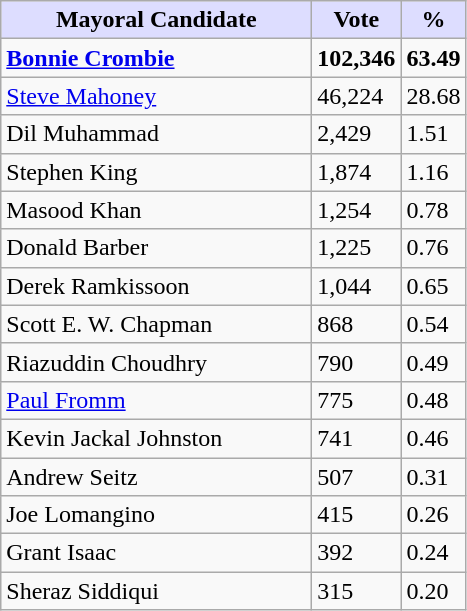<table class="wikitable">
<tr>
<th style="background:#ddf; width:200px;">Mayoral Candidate</th>
<th style="background:#ddf; width:50px;">Vote</th>
<th style="background:#ddf; width:30px;">%</th>
</tr>
<tr>
<td><strong><a href='#'>Bonnie Crombie</a></strong></td>
<td><strong>102,346</strong></td>
<td><strong>63.49</strong></td>
</tr>
<tr>
<td><a href='#'>Steve Mahoney</a></td>
<td>46,224</td>
<td>28.68</td>
</tr>
<tr>
<td>Dil Muhammad</td>
<td>2,429</td>
<td>1.51</td>
</tr>
<tr>
<td>Stephen King</td>
<td>1,874</td>
<td>1.16</td>
</tr>
<tr>
<td>Masood Khan</td>
<td>1,254</td>
<td>0.78</td>
</tr>
<tr>
<td>Donald Barber</td>
<td>1,225</td>
<td>0.76</td>
</tr>
<tr>
<td>Derek Ramkissoon</td>
<td>1,044</td>
<td>0.65</td>
</tr>
<tr>
<td>Scott E. W. Chapman</td>
<td>868</td>
<td>0.54</td>
</tr>
<tr>
<td>Riazuddin Choudhry</td>
<td>790</td>
<td>0.49</td>
</tr>
<tr>
<td><a href='#'>Paul Fromm</a></td>
<td>775</td>
<td>0.48</td>
</tr>
<tr>
<td>Kevin Jackal Johnston</td>
<td>741</td>
<td>0.46</td>
</tr>
<tr>
<td>Andrew Seitz</td>
<td>507</td>
<td>0.31</td>
</tr>
<tr>
<td>Joe Lomangino</td>
<td>415</td>
<td>0.26</td>
</tr>
<tr>
<td>Grant Isaac</td>
<td>392</td>
<td>0.24</td>
</tr>
<tr>
<td>Sheraz Siddiqui</td>
<td>315</td>
<td>0.20</td>
</tr>
</table>
